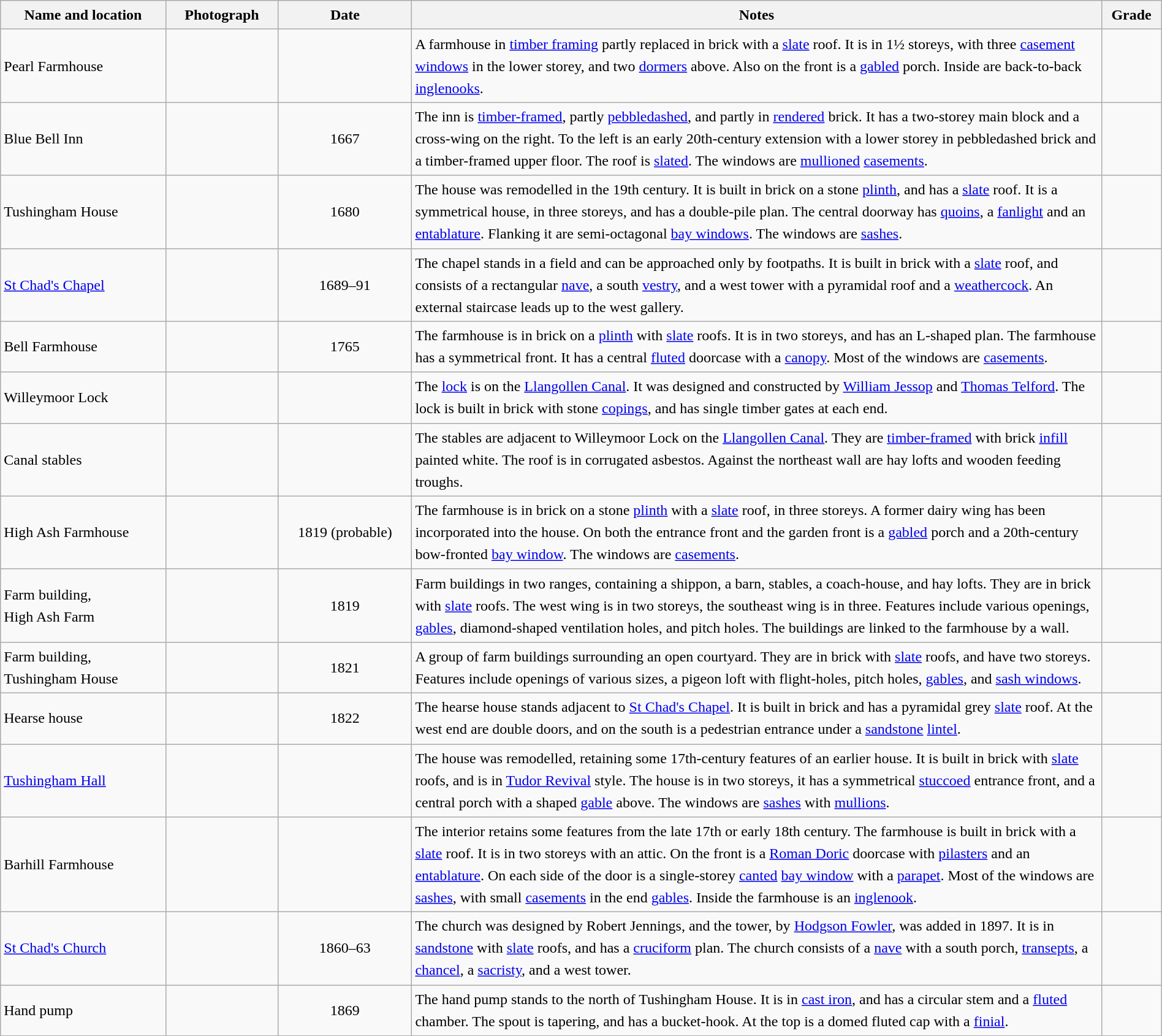<table class="wikitable sortable plainrowheaders" style="width:100%;border:0px;text-align:left;line-height:150%;">
<tr>
<th scope="col"  style="width:150px">Name and location</th>
<th scope="col"  style="width:100px" class="unsortable">Photograph</th>
<th scope="col"  style="width:120px">Date</th>
<th scope="col"  style="width:650px" class="unsortable">Notes</th>
<th scope="col"  style="width:50px">Grade</th>
</tr>
<tr>
<td>Pearl Farmhouse<br><small></small></td>
<td></td>
<td align="center"></td>
<td>A farmhouse in <a href='#'>timber framing</a> partly replaced in brick with a <a href='#'>slate</a> roof.  It is in 1½ storeys, with three <a href='#'>casement windows</a> in the lower storey, and two <a href='#'>dormers</a> above.  Also on the front is a <a href='#'>gabled</a> porch.  Inside are back-to-back <a href='#'>inglenooks</a>.</td>
<td align="center" ></td>
</tr>
<tr>
<td>Blue Bell Inn<br><small></small></td>
<td></td>
<td align="center">1667</td>
<td>The inn is <a href='#'>timber-framed</a>, partly <a href='#'>pebbledashed</a>, and partly in <a href='#'>rendered</a> brick.  It has a two-storey main block and a cross-wing on the right.  To the left is an early 20th-century extension with a lower storey in pebbledashed brick and a timber-framed upper floor.  The roof is <a href='#'>slated</a>.   The windows are <a href='#'>mullioned</a> <a href='#'>casements</a>.</td>
<td align="center" ></td>
</tr>
<tr>
<td>Tushingham House<br><small></small></td>
<td></td>
<td align="center">1680</td>
<td>The house was remodelled in the 19th century. It is built in brick on a stone <a href='#'>plinth</a>, and has a <a href='#'>slate</a> roof.  It is a symmetrical house, in three storeys, and has a double-pile plan.  The central doorway has <a href='#'>quoins</a>, a <a href='#'>fanlight</a> and an <a href='#'>entablature</a>.  Flanking it are semi-octagonal <a href='#'>bay windows</a>.  The windows are <a href='#'>sashes</a>.</td>
<td align="center" ></td>
</tr>
<tr>
<td><a href='#'>St Chad's Chapel</a><br><small></small></td>
<td></td>
<td align="center">1689–91</td>
<td>The chapel stands in a field and can be approached only by footpaths.  It is built in brick with a <a href='#'>slate</a> roof, and consists of a rectangular <a href='#'>nave</a>, a south <a href='#'>vestry</a>, and a west tower with a pyramidal roof and a <a href='#'>weathercock</a>.  An external staircase leads up to the west gallery.</td>
<td align="center" ></td>
</tr>
<tr>
<td>Bell Farmhouse<br><small></small></td>
<td></td>
<td align="center">1765</td>
<td>The farmhouse is in brick on a <a href='#'>plinth</a> with <a href='#'>slate</a> roofs.  It is in two storeys, and has an L-shaped plan.  The farmhouse has a symmetrical front.  It has a central <a href='#'>fluted</a> doorcase with a <a href='#'>canopy</a>.  Most of the windows are <a href='#'>casements</a>.</td>
<td align="center" ></td>
</tr>
<tr>
<td>Willeymoor Lock<br><small></small></td>
<td></td>
<td align="center"></td>
<td>The <a href='#'>lock</a> is on the <a href='#'>Llangollen Canal</a>.  It was designed and constructed by <a href='#'>William Jessop</a> and <a href='#'>Thomas Telford</a>.  The lock is built in brick with stone <a href='#'>copings</a>, and has single timber gates at each end.</td>
<td align="center" ></td>
</tr>
<tr>
<td>Canal stables<br><small></small></td>
<td></td>
<td align="center"></td>
<td>The stables are adjacent to Willeymoor Lock on the <a href='#'>Llangollen Canal</a>.  They are <a href='#'>timber-framed</a> with brick <a href='#'>infill</a> painted white.  The roof is in corrugated asbestos.  Against the northeast wall are hay lofts and wooden feeding troughs.</td>
<td align="center" ></td>
</tr>
<tr>
<td>High Ash Farmhouse<br><small></small></td>
<td></td>
<td align="center">1819 (probable)</td>
<td>The farmhouse is in brick on a stone <a href='#'>plinth</a> with a <a href='#'>slate</a> roof, in three storeys.  A former dairy wing has been incorporated into the house.   On both the entrance front and the garden front is a <a href='#'>gabled</a> porch and a 20th-century bow-fronted <a href='#'>bay window</a>. The windows are <a href='#'>casements</a>.</td>
<td align="center" ></td>
</tr>
<tr>
<td>Farm building,<br>High Ash Farm<br><small></small></td>
<td></td>
<td align="center">1819</td>
<td>Farm buildings in two ranges, containing a shippon, a barn, stables, a coach-house, and hay lofts.  They are in brick with <a href='#'>slate</a> roofs.  The west wing is in two storeys, the southeast wing is in three.  Features include various openings, <a href='#'>gables</a>, diamond-shaped ventilation holes, and pitch holes.  The buildings are linked to the farmhouse by a wall.</td>
<td align="center" ></td>
</tr>
<tr>
<td>Farm building,<br>Tushingham House<br><small></small></td>
<td></td>
<td align="center">1821</td>
<td>A group of farm buildings surrounding an open courtyard.  They are in brick with <a href='#'>slate</a> roofs, and have two storeys.  Features include openings of various sizes, a pigeon loft with flight-holes, pitch holes, <a href='#'>gables</a>, and <a href='#'>sash windows</a>.</td>
<td align="center" ></td>
</tr>
<tr>
<td>Hearse house<br><small></small></td>
<td></td>
<td align="center">1822</td>
<td>The hearse house stands adjacent to <a href='#'>St Chad's Chapel</a>.  It is built in brick and has a pyramidal grey <a href='#'>slate</a> roof.  At the west end are double doors, and on the south is a pedestrian entrance under a <a href='#'>sandstone</a> <a href='#'>lintel</a>.</td>
<td align="center" ></td>
</tr>
<tr>
<td><a href='#'>Tushingham Hall</a><br><small></small></td>
<td></td>
<td align="center"></td>
<td>The house was remodelled, retaining some 17th-century features of an earlier house.  It is built in brick with <a href='#'>slate</a> roofs, and is in <a href='#'>Tudor Revival</a> style.  The house is in two storeys, it has a symmetrical <a href='#'>stuccoed</a> entrance front, and a central porch with a shaped <a href='#'>gable</a> above.  The windows are <a href='#'>sashes</a> with <a href='#'>mullions</a>.</td>
<td align="center" ></td>
</tr>
<tr>
<td>Barhill Farmhouse<br><small></small></td>
<td></td>
<td align="center"></td>
<td>The interior retains some features from the late 17th or early 18th century.  The farmhouse is built in brick with a <a href='#'>slate</a> roof.  It is in two storeys with an attic.  On the front is a <a href='#'>Roman Doric</a> doorcase with <a href='#'>pilasters</a> and an <a href='#'>entablature</a>.  On each side of the door is a single-storey <a href='#'>canted</a> <a href='#'>bay window</a> with a <a href='#'>parapet</a>.  Most of the windows are <a href='#'>sashes</a>, with small <a href='#'>casements</a> in the end <a href='#'>gables</a>.  Inside the farmhouse is an <a href='#'>inglenook</a>.</td>
<td align="center" ></td>
</tr>
<tr>
<td><a href='#'>St Chad's Church</a><br><small></small></td>
<td></td>
<td align="center">1860–63</td>
<td>The church was designed by Robert Jennings, and the tower, by <a href='#'>Hodgson Fowler</a>, was added in 1897.  It is in <a href='#'>sandstone</a> with <a href='#'>slate</a> roofs, and has a <a href='#'>cruciform</a> plan. The church consists of a <a href='#'>nave</a> with a south porch, <a href='#'>transepts</a>, a <a href='#'>chancel</a>, a <a href='#'>sacristy</a>, and a west tower.</td>
<td align="center" ></td>
</tr>
<tr>
<td>Hand pump<br><small></small></td>
<td></td>
<td align="center">1869</td>
<td>The hand pump stands to the north of Tushingham House.  It is in <a href='#'>cast iron</a>, and has a circular stem and a <a href='#'>fluted</a> chamber.  The spout is tapering, and has a bucket-hook.  At the top is a domed fluted cap with a <a href='#'>finial</a>.</td>
<td align="center" ></td>
</tr>
<tr>
</tr>
</table>
